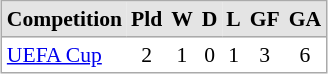<table align=center cellspacing="0" cellpadding="3" style="border:1px solid #AAAAAA;font-size:90%">
<tr bgcolor="#E4E4E4">
<th style="border-bottom:1px solid #AAAAAA">Competition</th>
<th style="border-bottom:1px solid #AAAAAA" align="center">Pld</th>
<th style="border-bottom:1px solid #AAAAAA" align="center">W</th>
<th style="border-bottom:1px solid #AAAAAA" align="center">D</th>
<th style="border-bottom:1px solid #AAAAAA" align="center">L</th>
<th style="border-bottom:1px solid #AAAAAA" align="center">GF</th>
<th style="border-bottom:1px solid #AAAAAA" align="center">GA</th>
</tr>
<tr>
<td><a href='#'>UEFA Cup</a></td>
<td align="center">2</td>
<td align="center">1</td>
<td align="center">0</td>
<td align="center">1</td>
<td align="center">3</td>
<td align="center">6</td>
</tr>
<tr>
</tr>
</table>
